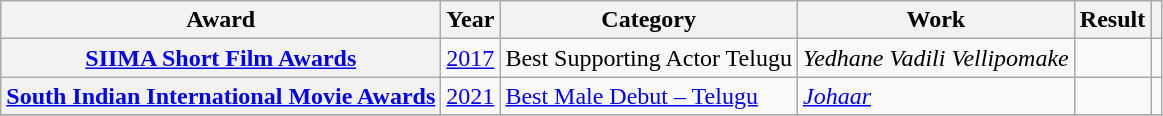<table class="wikitable plainrowheaders sortable">
<tr>
<th scope="col">Award</th>
<th scope="col">Year</th>
<th scope="col">Category</th>
<th scope="col">Work</th>
<th scope="col">Result</th>
<th scope="col" class="unsortable"></th>
</tr>
<tr>
<th rowspan="1" scope="row"><a href='#'>SIIMA Short Film Awards</a></th>
<td rowspan="1"><a href='#'>2017</a></td>
<td>Best Supporting Actor  Telugu</td>
<td><em>Yedhane Vadili Vellipomake</em></td>
<td></td>
<td></td>
</tr>
<tr>
<th scope="row"><a href='#'>South Indian International Movie Awards</a></th>
<td><a href='#'>2021</a></td>
<td><a href='#'>Best Male Debut – Telugu</a></td>
<td><em><a href='#'>Johaar</a></em></td>
<td></td>
<td></td>
</tr>
<tr>
</tr>
</table>
